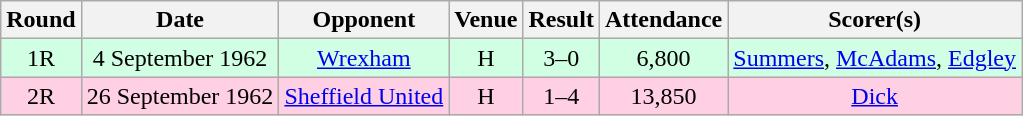<table class="wikitable sortable" style="text-align:center;">
<tr>
<th>Round</th>
<th>Date</th>
<th>Opponent</th>
<th>Venue</th>
<th>Result</th>
<th>Attendance</th>
<th>Scorer(s)</th>
</tr>
<tr style="background:#d0ffe3;">
<td>1R</td>
<td>4 September 1962</td>
<td><a href='#'>Wrexham</a></td>
<td>H</td>
<td>3–0</td>
<td>6,800</td>
<td><a href='#'>Summers</a>, <a href='#'>McAdams</a>, <a href='#'>Edgley</a></td>
</tr>
<tr style="background:#ffd0e3;">
<td>2R</td>
<td>26 September 1962</td>
<td><a href='#'>Sheffield United</a></td>
<td>H</td>
<td>1–4</td>
<td>13,850</td>
<td><a href='#'>Dick</a></td>
</tr>
</table>
